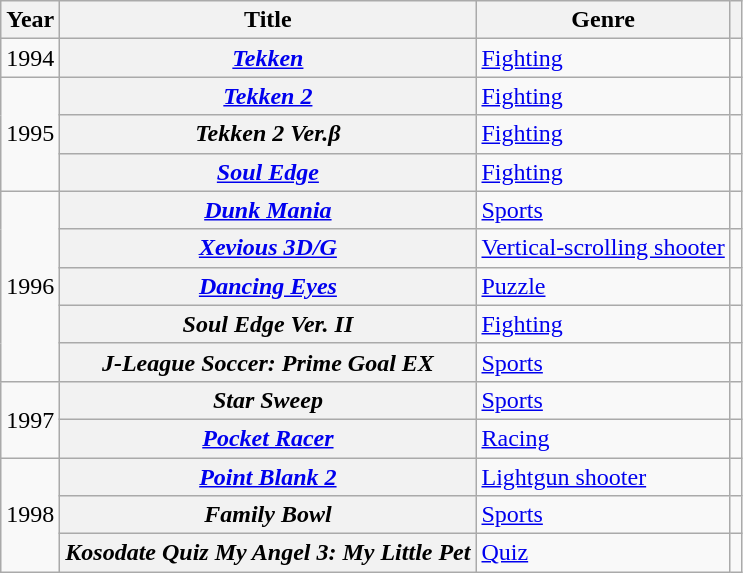<table class="wikitable sortable plainrowheaders">
<tr>
<th scope="col">Year</th>
<th scope="col">Title</th>
<th scope="col">Genre</th>
<th scope="col" class="unsortable"></th>
</tr>
<tr>
<td style="text-align: center;">1994</td>
<th scope="row"><em><a href='#'>Tekken</a></em></th>
<td><a href='#'>Fighting</a></td>
<td></td>
</tr>
<tr>
<td rowspan="3" style="text-align: center;">1995</td>
<th scope="row"><em><a href='#'>Tekken 2</a></em></th>
<td><a href='#'>Fighting</a></td>
<td></td>
</tr>
<tr>
<th scope="row"><em>Tekken 2 Ver.β</em></th>
<td><a href='#'>Fighting</a></td>
<td></td>
</tr>
<tr>
<th scope="row"><em><a href='#'>Soul Edge</a></em></th>
<td><a href='#'>Fighting</a></td>
<td></td>
</tr>
<tr>
<td rowspan="5" style="text-align: center;">1996</td>
<th scope="row"><em><a href='#'>Dunk Mania</a></em></th>
<td><a href='#'>Sports</a></td>
<td></td>
</tr>
<tr>
<th scope="row"><em><a href='#'>Xevious 3D/G</a></em></th>
<td><a href='#'>Vertical-scrolling shooter</a></td>
<td></td>
</tr>
<tr>
<th scope="row"><em><a href='#'>Dancing Eyes</a></em></th>
<td><a href='#'>Puzzle</a></td>
<td></td>
</tr>
<tr>
<th scope="row"><em>Soul Edge Ver. II</em></th>
<td><a href='#'>Fighting</a></td>
<td></td>
</tr>
<tr>
<th scope="row"><em>J-League Soccer: Prime Goal EX</em></th>
<td><a href='#'>Sports</a></td>
<td></td>
</tr>
<tr>
<td rowspan="2" style="text-align: center;">1997</td>
<th scope="row"><em>Star Sweep</em></th>
<td><a href='#'>Sports</a></td>
<td></td>
</tr>
<tr>
<th scope="row"><em><a href='#'>Pocket Racer</a></em></th>
<td><a href='#'>Racing</a></td>
<td></td>
</tr>
<tr>
<td rowspan="3" style="text-align: center;">1998</td>
<th scope="row"><em><a href='#'>Point Blank 2</a></em></th>
<td><a href='#'>Lightgun shooter</a></td>
<td></td>
</tr>
<tr>
<th scope="row"><em>Family Bowl</em></th>
<td><a href='#'>Sports</a></td>
<td></td>
</tr>
<tr>
<th scope="row"><em>Kosodate Quiz My Angel 3: My Little Pet</em></th>
<td><a href='#'>Quiz</a></td>
<td></td>
</tr>
</table>
